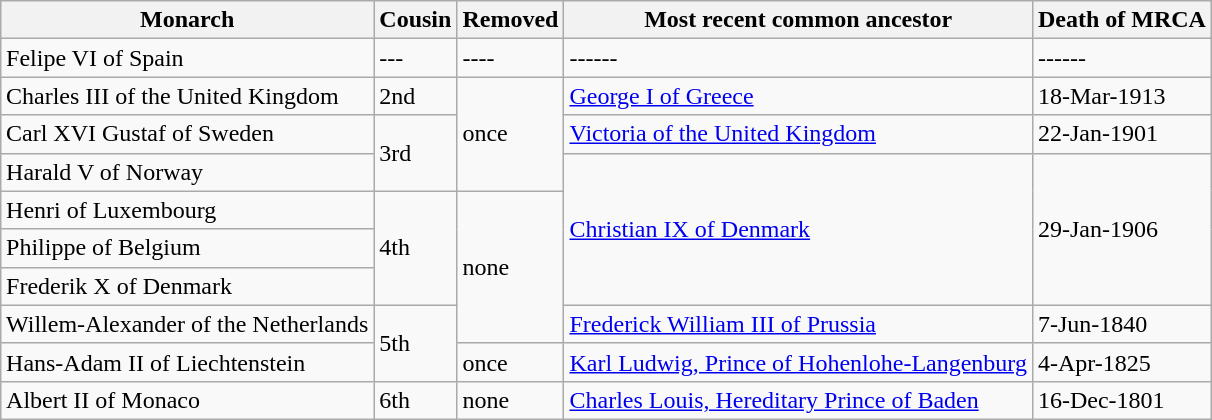<table class="wikitable" style="margin:1em auto 1em auto;">
<tr>
<th>Monarch</th>
<th>Cousin</th>
<th>Removed</th>
<th>Most recent common ancestor</th>
<th>Death of MRCA</th>
</tr>
<tr>
<td>Felipe VI of Spain</td>
<td>---</td>
<td>----</td>
<td>------</td>
<td>------</td>
</tr>
<tr>
<td>Charles III of the United Kingdom</td>
<td>2nd</td>
<td rowspan="3">once</td>
<td><a href='#'>George I of Greece</a></td>
<td>18-Mar-1913</td>
</tr>
<tr>
<td>Carl XVI Gustaf of Sweden</td>
<td rowspan="2">3rd</td>
<td><a href='#'>Victoria of the United Kingdom</a></td>
<td>22-Jan-1901</td>
</tr>
<tr>
<td>Harald V of Norway</td>
<td rowspan="4"><a href='#'>Christian IX of Denmark</a></td>
<td rowspan="4">29-Jan-1906</td>
</tr>
<tr>
<td>Henri of Luxembourg</td>
<td rowspan="3">4th</td>
<td rowspan="4">none</td>
</tr>
<tr>
<td>Philippe of Belgium</td>
</tr>
<tr>
<td>Frederik X of Denmark</td>
</tr>
<tr>
<td>Willem-Alexander of the Netherlands</td>
<td rowspan="2">5th</td>
<td><a href='#'>Frederick William III of Prussia</a></td>
<td>7-Jun-1840</td>
</tr>
<tr>
<td>Hans-Adam II of Liechtenstein</td>
<td>once</td>
<td><a href='#'>Karl Ludwig, Prince of Hohenlohe-Langenburg</a></td>
<td>4-Apr-1825</td>
</tr>
<tr>
<td>Albert II of Monaco</td>
<td>6th</td>
<td>none</td>
<td><a href='#'>Charles Louis, Hereditary Prince of Baden</a></td>
<td>16-Dec-1801</td>
</tr>
</table>
